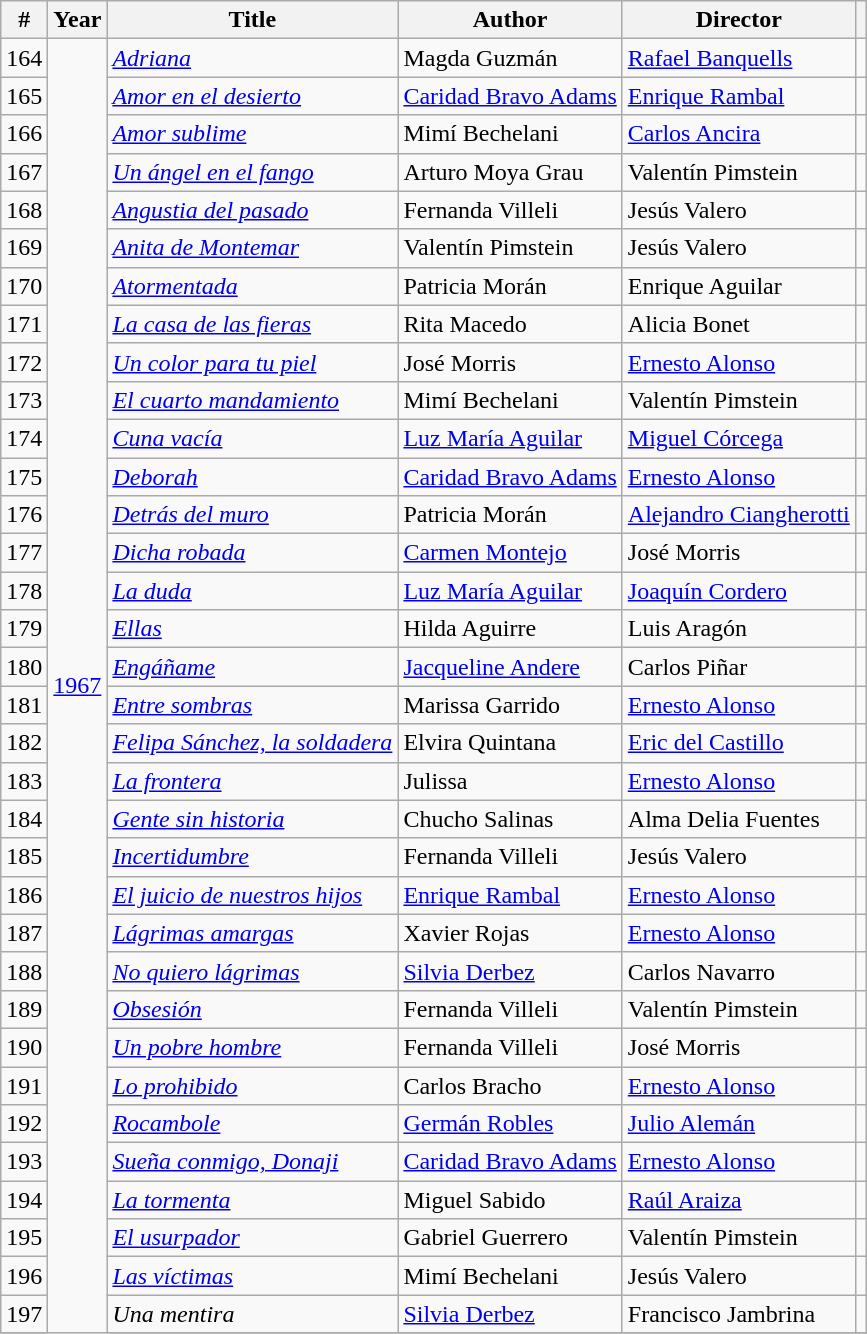<table class="wikitable sortable">
<tr>
<th>#</th>
<th>Year</th>
<th>Title</th>
<th>Author</th>
<th>Director</th>
<th></th>
</tr>
<tr>
<td>164</td>
<td rowspan="35"><a href='#'>1967</a></td>
<td><em><a href='#'>Adriana</a></em></td>
<td>Magda Guzmán</td>
<td><a href='#'>Rafael Banquells</a></td>
<td></td>
</tr>
<tr>
<td>165</td>
<td><em><a href='#'>Amor en el desierto</a></em></td>
<td><a href='#'>Caridad Bravo Adams</a></td>
<td><a href='#'>Enrique Rambal</a></td>
<td></td>
</tr>
<tr>
<td>166</td>
<td><em><a href='#'>Amor sublime</a></em></td>
<td>Mimí Bechelani</td>
<td><a href='#'>Carlos Ancira</a></td>
<td></td>
</tr>
<tr>
<td>167</td>
<td><em><a href='#'>Un ángel en el fango</a></em></td>
<td>Arturo Moya Grau</td>
<td>Valentín Pimstein</td>
<td></td>
</tr>
<tr>
<td>168</td>
<td><em><a href='#'>Angustia del pasado</a></em></td>
<td>Fernanda Villeli</td>
<td>Jesús Valero</td>
<td></td>
</tr>
<tr>
<td>169</td>
<td><em><a href='#'>Anita de Montemar</a></em></td>
<td>Valentín Pimstein</td>
<td>Jesús Valero</td>
<td></td>
</tr>
<tr>
<td>170</td>
<td><em><a href='#'>Atormentada</a></em></td>
<td>Patricia Morán</td>
<td>Enrique Aguilar</td>
<td></td>
</tr>
<tr>
<td>171</td>
<td><em><a href='#'>La casa de las fieras</a></em></td>
<td>Rita Macedo</td>
<td>Alicia Bonet</td>
<td></td>
</tr>
<tr>
<td>172</td>
<td><em><a href='#'>Un color para tu piel</a></em></td>
<td>José Morris</td>
<td><a href='#'>Ernesto Alonso</a></td>
<td></td>
</tr>
<tr>
<td>173</td>
<td><em><a href='#'>El cuarto mandamiento</a></em></td>
<td>Mimí Bechelani</td>
<td>Valentín Pimstein</td>
<td></td>
</tr>
<tr>
<td>174</td>
<td><em><a href='#'>Cuna vacía</a></em></td>
<td><a href='#'>Luz María Aguilar</a></td>
<td><a href='#'>Miguel Córcega</a></td>
<td></td>
</tr>
<tr>
<td>175</td>
<td><em><a href='#'>Deborah</a></em></td>
<td><a href='#'>Caridad Bravo Adams</a></td>
<td><a href='#'>Ernesto Alonso</a></td>
<td></td>
</tr>
<tr>
<td>176</td>
<td><em><a href='#'>Detrás del muro</a></em></td>
<td>Patricia Morán</td>
<td><a href='#'>Alejandro Ciangherotti</a></td>
<td></td>
</tr>
<tr>
<td>177</td>
<td><em><a href='#'>Dicha robada</a></em></td>
<td><a href='#'>Carmen Montejo</a></td>
<td>José Morris</td>
<td></td>
</tr>
<tr>
<td>178</td>
<td><em><a href='#'>La duda</a></em></td>
<td><a href='#'>Luz María Aguilar</a></td>
<td><a href='#'>Joaquín Cordero</a></td>
<td></td>
</tr>
<tr>
<td>179</td>
<td><em><a href='#'>Ellas</a></em></td>
<td>Hilda Aguirre</td>
<td>Luis Aragón</td>
<td></td>
</tr>
<tr>
<td>180</td>
<td><em><a href='#'>Engáñame</a></em></td>
<td><a href='#'>Jacqueline Andere</a></td>
<td>Carlos Piñar</td>
<td></td>
</tr>
<tr>
<td>181</td>
<td><em><a href='#'>Entre sombras</a></em></td>
<td>Marissa Garrido</td>
<td><a href='#'>Ernesto Alonso</a></td>
<td></td>
</tr>
<tr>
<td>182</td>
<td><em><a href='#'>Felipa Sánchez, la soldadera</a></em></td>
<td>Elvira Quintana</td>
<td><a href='#'>Eric del Castillo</a></td>
<td></td>
</tr>
<tr>
<td>183</td>
<td><em><a href='#'>La frontera</a></em></td>
<td>Julissa</td>
<td><a href='#'>Ernesto Alonso</a></td>
<td></td>
</tr>
<tr>
<td>184</td>
<td><em><a href='#'>Gente sin historia</a></em></td>
<td>Chucho Salinas</td>
<td>Alma Delia Fuentes</td>
<td></td>
</tr>
<tr>
<td>185</td>
<td><em><a href='#'>Incertidumbre</a></em></td>
<td>Fernanda Villeli</td>
<td>Jesús Valero</td>
<td></td>
</tr>
<tr>
<td>186</td>
<td><em><a href='#'>El juicio de nuestros hijos</a></em></td>
<td><a href='#'>Enrique Rambal</a></td>
<td><a href='#'>Ernesto Alonso</a></td>
<td></td>
</tr>
<tr>
<td>187</td>
<td><em><a href='#'>Lágrimas amargas</a></em></td>
<td>Xavier Rojas</td>
<td><a href='#'>Ernesto Alonso</a></td>
<td></td>
</tr>
<tr>
<td>188</td>
<td><em><a href='#'>No quiero lágrimas</a></em></td>
<td><a href='#'>Silvia Derbez</a></td>
<td>Carlos Navarro</td>
<td></td>
</tr>
<tr>
<td>189</td>
<td><em><a href='#'>Obsesión</a></em></td>
<td>Fernanda Villeli</td>
<td>Valentín Pimstein</td>
<td></td>
</tr>
<tr>
<td>190</td>
<td><em><a href='#'>Un pobre hombre</a></em></td>
<td>Fernanda Villeli</td>
<td>José Morris</td>
<td></td>
</tr>
<tr>
<td>191</td>
<td><em><a href='#'>Lo prohibido</a></em></td>
<td>Carlos Bracho</td>
<td><a href='#'>Ernesto Alonso</a></td>
<td></td>
</tr>
<tr>
<td>192</td>
<td><em><a href='#'>Rocambole</a></em></td>
<td><a href='#'>Germán Robles</a></td>
<td><a href='#'>Julio Alemán</a></td>
<td></td>
</tr>
<tr>
<td>193</td>
<td><em><a href='#'>Sueña conmigo, Donaji</a></em></td>
<td><a href='#'>Caridad Bravo Adams</a></td>
<td><a href='#'>Ernesto Alonso</a></td>
<td></td>
</tr>
<tr>
<td>194</td>
<td><em><a href='#'>La tormenta</a></em></td>
<td>Miguel Sabido</td>
<td><a href='#'>Raúl Araiza</a></td>
<td></td>
</tr>
<tr>
<td>195</td>
<td><em><a href='#'>El usurpador</a></em></td>
<td>Gabriel Guerrero</td>
<td>Valentín Pimstein</td>
<td></td>
</tr>
<tr>
<td>196</td>
<td><em><a href='#'>Las víctimas</a></em></td>
<td>Mimí Bechelani</td>
<td>Jesús Valero</td>
<td></td>
</tr>
<tr>
<td>197</td>
<td><em>Una mentira</em></td>
<td><a href='#'>Silvia Derbez</a></td>
<td>Francisco Jambrina</td>
<td></td>
</tr>
<tr>
</tr>
</table>
